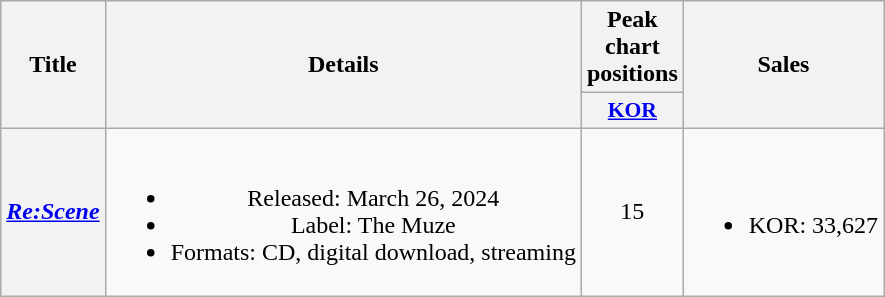<table class="wikitable plainrowheaders" style="text-align:center">
<tr>
<th scope="col" rowspan="2">Title</th>
<th scope="col" rowspan="2">Details</th>
<th scope="col">Peak chart positions</th>
<th scope="col" rowspan="2">Sales</th>
</tr>
<tr>
<th scope="col" style="font-size:90%; width:2.5em"><a href='#'>KOR</a><br></th>
</tr>
<tr>
<th scope="row"><em><a href='#'>Re:Scene</a></em></th>
<td><br><ul><li>Released: March 26, 2024</li><li>Label: The Muze</li><li>Formats: CD, digital download, streaming</li></ul></td>
<td>15</td>
<td><br><ul><li>KOR: 33,627</li></ul></td>
</tr>
</table>
